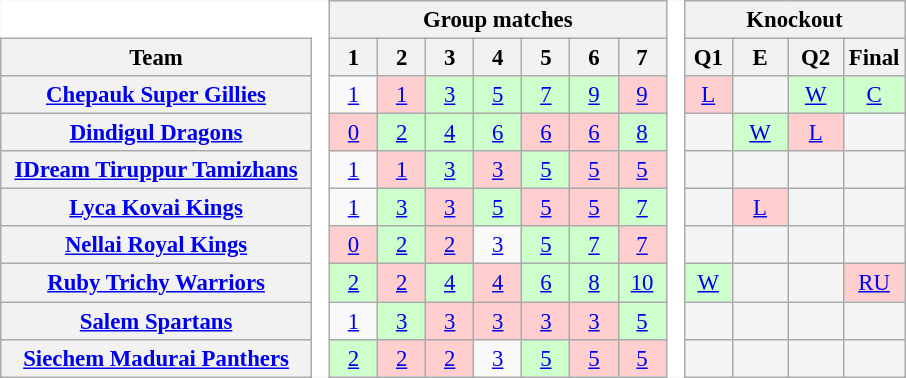<table class="wikitable" style="font-size:95%;border:none">
<tr>
<td style="background:white; border:none"></td>
<td rowspan="10" style="width:5px; border:none; background:white;"></td>
<th colspan="7">Group matches</th>
<td rowspan="10" style="width:5px; border:none; background:white;"></td>
<th colspan="4">Knockout</th>
</tr>
<tr>
<th style="width:200px; vertical-align:center;">Team</th>
<th style="width:25px">1</th>
<th style="width:25px">2</th>
<th style="width:25px">3</th>
<th style="width:25px">4</th>
<th style="width:25px">5</th>
<th style="width:25px">6</th>
<th style="width:25px">7</th>
<th style="width:25px"><span>Q1</span></th>
<th style="width:30px"><span>E</span></th>
<th style="width:30px"><span>Q2</span></th>
<th style="width:30px"><span>Final</span></th>
</tr>
<tr>
<th style="text-align:center;"><a href='#'>Chepauk Super Gillies</a></th>
<td style="text-align:center;"><a href='#'>1</a></td>
<td style="text-align:center;background:#ffcfcf"><a href='#'>1</a></td>
<td style="text-align:center;background:#cfc"><a href='#'>3</a></td>
<td style="text-align:center;background:#cfc"><a href='#'>5</a></td>
<td style="text-align:center;background:#cfc"><a href='#'>7</a></td>
<td style="text-align:center;background:#cfc"><a href='#'>9</a></td>
<td style="text-align:center;background:#ffcfcf"><a href='#'>9</a></td>
<td style="text-align:center;background:#ffcfcf"><a href='#'>L</a></td>
<td bgcolor="#f5f5f5"></td>
<td style="text-align:center;background:#cfc"><a href='#'>W</a></td>
<td style="text-align:center;background:#cfc"><a href='#'>C</a></td>
</tr>
<tr>
<th style="text-align:center;"><a href='#'>Dindigul Dragons</a></th>
<td style="text-align:center;background:#ffcfcf"><a href='#'>0</a></td>
<td style="text-align:center;background:#cfc"><a href='#'>2</a></td>
<td style="text-align:center;background:#cfc"><a href='#'>4</a></td>
<td style="text-align:center;background:#cfc"><a href='#'>6</a></td>
<td style="text-align:center;background:#ffcfcf"><a href='#'>6</a></td>
<td style="text-align:center;background:#ffcfcf"><a href='#'>6</a></td>
<td style="text-align:center;background:#cfc"><a href='#'>8</a></td>
<td bgcolor="#f5f5f5"></td>
<td style="text-align:center;background:#cfc"><a href='#'>W</a></td>
<td style="text-align:center;background:#ffcfcf"><a href='#'>L</a></td>
<td bgcolor="#f5f5f5"></td>
</tr>
<tr>
<th style="text-align:center;"><a href='#'>IDream Tiruppur Tamizhans</a></th>
<td style="text-align:center;"><a href='#'>1</a></td>
<td style="text-align:center;background:#ffcfcf"><a href='#'>1</a></td>
<td style="text-align:center;background:#cfc"><a href='#'>3</a></td>
<td style="text-align:center;background:#ffcfcf"><a href='#'>3</a></td>
<td style="text-align:center;background:#cfc"><a href='#'>5</a></td>
<td style="text-align:center;background:#ffcfcf"><a href='#'>5</a></td>
<td style="text-align:center;background:#ffcfcf"><a href='#'>5</a></td>
<td bgcolor="#f5f5f5"></td>
<td bgcolor="#f5f5f5"></td>
<td bgcolor="#f5f5f5"></td>
<td bgcolor="#f5f5f5"></td>
</tr>
<tr>
<th style="text-align:center;"><a href='#'>Lyca Kovai Kings</a></th>
<td style="text-align:center;"><a href='#'>1</a></td>
<td style="text-align:center;background:#cfc"><a href='#'>3</a></td>
<td style="text-align:center;background:#ffcfcf"><a href='#'>3</a></td>
<td style="text-align:center;background:#cfc"><a href='#'>5</a></td>
<td style="text-align:center; background:#ffcfcf"><a href='#'>5</a></td>
<td style="text-align:center;background:#ffcfcf"><a href='#'>5</a></td>
<td style="text-align:center;background:#cfc"><a href='#'>7</a></td>
<td bgcolor="#f5f5f5"></td>
<td style="text-align:center;background:#ffcfcf"><a href='#'>L</a></td>
<td bgcolor="#f5f5f5"></td>
<td bgcolor="#f5f5f5"></td>
</tr>
<tr>
<th style="text-align:center;"><a href='#'>Nellai Royal Kings</a></th>
<td style="text-align:center;background:#ffcfcf"><a href='#'>0</a></td>
<td style="text-align:center;background:#cfc"><a href='#'>2</a></td>
<td style="text-align:center;background:#ffcfcf"><a href='#'>2</a></td>
<td style="text-align:center;"><a href='#'>3</a></td>
<td style="text-align:center;background:#cfc"><a href='#'>5</a></td>
<td style="text-align:center;background:#cfc"><a href='#'>7</a></td>
<td style="text-align:center;background:#ffcfcf"><a href='#'>7</a></td>
<td bgcolor="#f5f5f5"></td>
<td bgcolor="#f5f5f5"></td>
<td bgcolor="#f5f5f5"></td>
<td bgcolor="#f5f5f5"></td>
</tr>
<tr>
<th style="text-align:center;"><a href='#'>Ruby Trichy Warriors</a></th>
<td style="text-align:center;background:#cfc"><a href='#'>2</a></td>
<td style="text-align:center;background:#ffcfcf"><a href='#'>2</a></td>
<td style="text-align:center;background:#cfc"><a href='#'>4</a></td>
<td style="text-align:center;background:#ffcfcf"><a href='#'>4</a></td>
<td style="text-align:center;background:#cfc"><a href='#'>6</a></td>
<td style="text-align:center;background:#cfc"><a href='#'>8</a></td>
<td style="text-align:center;background:#cfc"><a href='#'>10</a></td>
<td style="text-align:center;background:#cfc"><a href='#'>W</a></td>
<td bgcolor="#f5f5f5"></td>
<td bgcolor="#f5f5f5"></td>
<td style="text-align:center;background:#ffcfcf"><a href='#'>RU</a></td>
</tr>
<tr>
<th style="text-align:center;"><a href='#'>Salem Spartans</a></th>
<td style="text-align:center;"><a href='#'>1</a></td>
<td style="text-align:center;background:#cfc"><a href='#'>3</a></td>
<td style="text-align:center;background:#ffcfcf"><a href='#'>3</a></td>
<td style="text-align:center;background:#ffcfcf"><a href='#'>3</a></td>
<td style="text-align:center;background:#ffcfcf"><a href='#'>3</a></td>
<td style="text-align:center;background:#ffcfcf"><a href='#'>3</a></td>
<td style="text-align:center;background:#cfc"><a href='#'>5</a></td>
<td bgcolor="#f5f5f5"></td>
<td bgcolor="#f5f5f5"></td>
<td bgcolor="#f5f5f5"></td>
<td bgcolor="#f5f5f5"></td>
</tr>
<tr>
<th style="text-align:center;"><a href='#'>Siechem Madurai Panthers</a></th>
<td style="text-align:center;background:#cfc"><a href='#'>2</a></td>
<td style="text-align:center;background:#ffcfcf"><a href='#'>2</a></td>
<td style="text-align:center;background:#ffcfcf"><a href='#'>2</a></td>
<td style="text-align:center;"><a href='#'>3</a></td>
<td style="text-align:center;background:#cfc"><a href='#'>5</a></td>
<td style="text-align:center;background:#ffcfcf"><a href='#'>5</a></td>
<td style="text-align:center;background:#ffcfcf"><a href='#'>5</a></td>
<td bgcolor="#f5f5f5"></td>
<td bgcolor="#f5f5f5"></td>
<td bgcolor="#f5f5f5"></td>
<td bgcolor="#f5f5f5"></td>
</tr>
</table>
